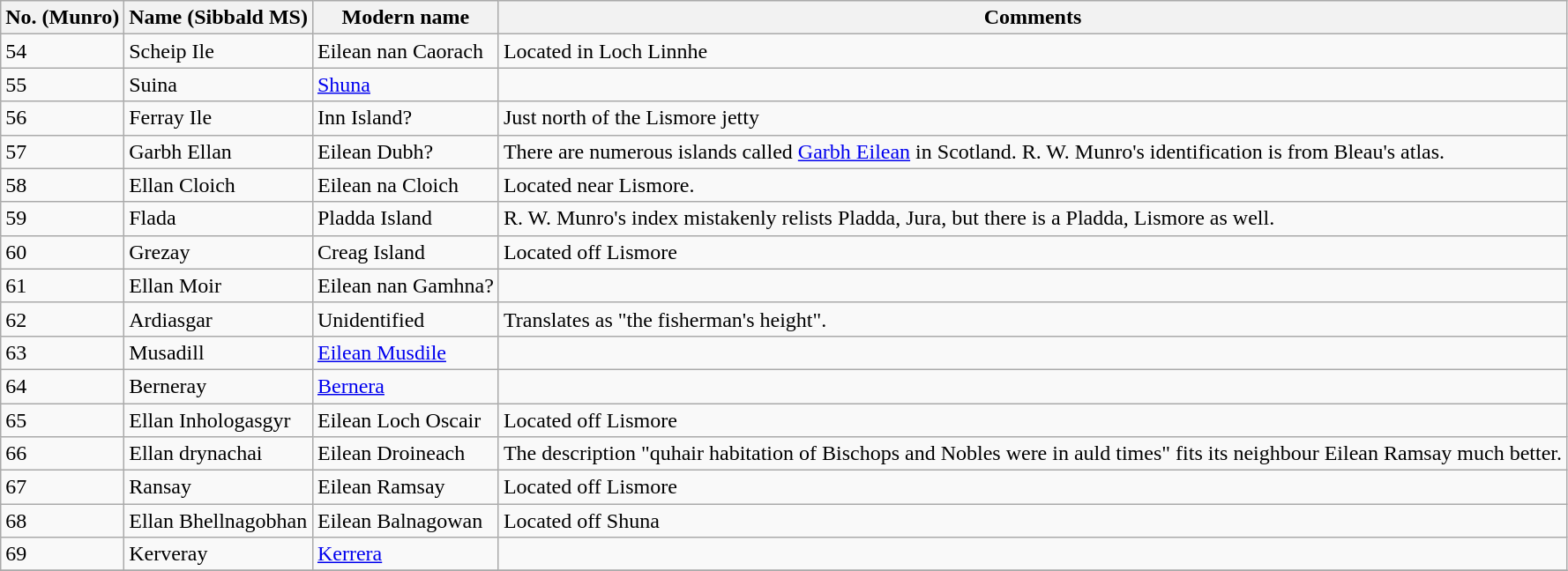<table class="wikitable sortable">
<tr>
<th>No. (Munro)</th>
<th>Name (Sibbald MS)</th>
<th>Modern name</th>
<th>Comments</th>
</tr>
<tr>
<td>54</td>
<td>Scheip Ile</td>
<td>Eilean nan Caorach</td>
<td>Located in Loch Linnhe</td>
</tr>
<tr>
<td>55</td>
<td>Suina</td>
<td><a href='#'>Shuna</a></td>
<td></td>
</tr>
<tr>
<td>56</td>
<td>Ferray Ile</td>
<td>Inn Island?</td>
<td>Just north of the Lismore jetty</td>
</tr>
<tr>
<td>57</td>
<td>Garbh Ellan</td>
<td>Eilean Dubh?</td>
<td>There are numerous islands called <a href='#'>Garbh Eilean</a> in Scotland. R. W. Munro's identification is from Bleau's atlas.</td>
</tr>
<tr>
<td>58</td>
<td>Ellan Cloich</td>
<td>Eilean na Cloich</td>
<td>Located near Lismore.</td>
</tr>
<tr>
<td>59</td>
<td>Flada</td>
<td>Pladda Island</td>
<td>R. W. Munro's index mistakenly relists Pladda, Jura, but there is a Pladda, Lismore as well.</td>
</tr>
<tr>
<td>60</td>
<td>Grezay</td>
<td>Creag Island</td>
<td>Located off Lismore</td>
</tr>
<tr>
<td>61</td>
<td>Ellan Moir</td>
<td>Eilean nan Gamhna?</td>
<td></td>
</tr>
<tr>
<td>62</td>
<td>Ardiasgar</td>
<td>Unidentified</td>
<td>Translates as "the fisherman's height".</td>
</tr>
<tr>
<td>63</td>
<td>Musadill</td>
<td><a href='#'>Eilean Musdile</a></td>
<td></td>
</tr>
<tr>
<td>64</td>
<td>Berneray</td>
<td><a href='#'>Bernera</a></td>
<td></td>
</tr>
<tr>
<td>65</td>
<td>Ellan Inhologasgyr</td>
<td>Eilean Loch Oscair</td>
<td>Located off Lismore</td>
</tr>
<tr>
<td>66</td>
<td>Ellan drynachai</td>
<td>Eilean Droineach</td>
<td>The description "quhair habitation of Bischops and Nobles were in auld times" fits its neighbour Eilean Ramsay much better.</td>
</tr>
<tr>
<td>67</td>
<td>Ransay</td>
<td>Eilean Ramsay</td>
<td>Located off Lismore</td>
</tr>
<tr>
<td>68</td>
<td>Ellan Bhellnagobhan</td>
<td>Eilean Balnagowan</td>
<td>Located off Shuna</td>
</tr>
<tr>
<td>69</td>
<td>Kerveray</td>
<td><a href='#'>Kerrera</a></td>
<td></td>
</tr>
<tr>
</tr>
</table>
